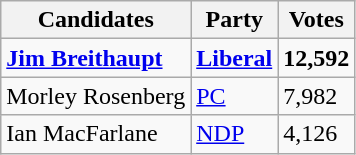<table class="wikitable">
<tr>
<th>Candidates</th>
<th>Party</th>
<th>Votes</th>
</tr>
<tr>
<td><strong><a href='#'>Jim Breithaupt</a></strong></td>
<td><a href='#'><strong>Liberal</strong></a></td>
<td><strong>12,592</strong></td>
</tr>
<tr>
<td>Morley Rosenberg</td>
<td><a href='#'>PC</a></td>
<td>7,982</td>
</tr>
<tr>
<td>Ian MacFarlane</td>
<td><a href='#'>NDP</a></td>
<td>4,126</td>
</tr>
</table>
